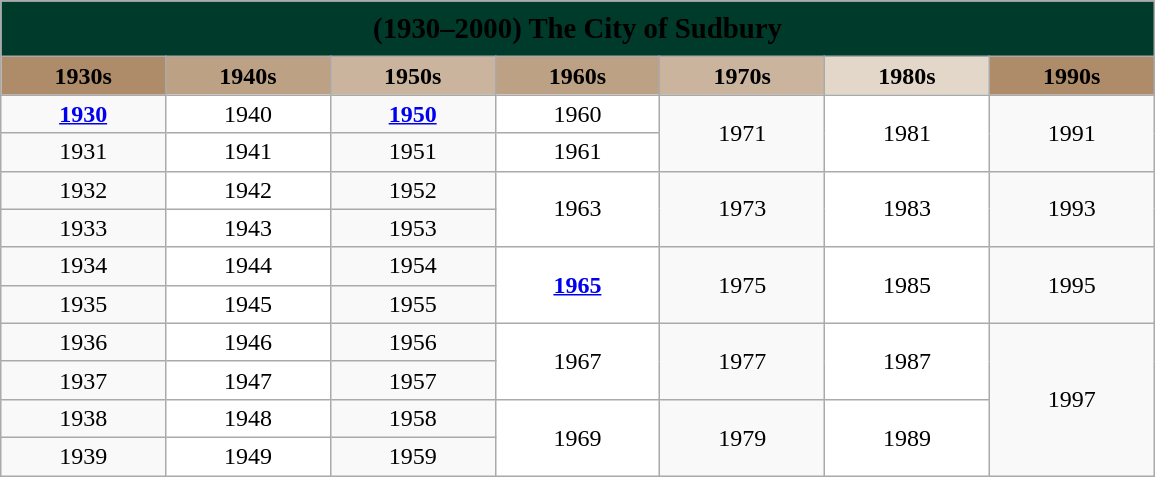<table class="wikitable" border"1" width="770">
<tr>
<td style= "text-align:center; height: 30px;" colspan="7" bgcolor= 003A2A><span><big><strong>(1930–2000)  The City of Sudbury</strong></big></span></td>
</tr>
<tr>
<td style= "text-align:center;" bgcolor= AE8C6A><strong>1930s</strong></td>
<td style= "text-align:center;" bgcolor= BDA185><strong>1940s</strong></td>
<td style= "text-align:center;" bgcolor= CAB49E><strong>1950s</strong></td>
<td style= "text-align:center;" bgcolor= BDA185><strong>1960s</strong></td>
<td style= "text-align:center;" bgcolor= CAB49E><strong>1970s</strong></td>
<td style= "text-align:center;" bgcolor= E3D7CA><strong>1980s</strong></td>
<td style= "text-align:center;" bgcolor= AE8C6A><strong>1990s</strong></td>
</tr>
<tr>
<td style="text-align:center;"><strong><a href='#'>1930</a></strong></td>
<td style="text-align:center;"             bgcolor= white>1940</td>
<td style="text-align:center;"><strong><a href='#'>1950</a></strong></td>
<td style="text-align:center;"             bgcolor= white>1960</td>
<td style="text-align:center;"             rowspan="2">1971</td>
<td style="text-align:center;" rowspan="2" bgcolor= white>1981</td>
<td style="text-align:center;"             rowspan="2">1991</td>
</tr>
<tr>
<td style="text-align:center;">1931</td>
<td style="text-align:center;" bgcolor= white>1941</td>
<td style="text-align:center;">1951</td>
<td style="text-align:center;" bgcolor= white>1961</td>
</tr>
<tr>
<td style="text-align:center;">1932</td>
<td style="text-align:center;" bgcolor= white>1942</td>
<td style="text-align:center;">1952</td>
<td style="text-align:center;" rowspan="2" bgcolor= white>1963</td>
<td style="text-align:center;" rowspan="2">1973</td>
<td style="text-align:center;" rowspan="2" bgcolor= white>1983</td>
<td style="text-align:center;"  rowspan="2">1993</td>
</tr>
<tr>
<td style="text-align:center;">1933</td>
<td style="text-align:center;" bgcolor= white>1943</td>
<td style="text-align:center;">1953</td>
</tr>
<tr>
<td style="text-align:center;">1934</td>
<td style="text-align:center;" bgcolor= white>1944</td>
<td style="text-align:center;">1954</td>
<td style="text-align:center;" rowspan="2" bgcolor= white><strong><a href='#'>1965</a></strong></td>
<td style="text-align:center;" rowspan="2">1975</td>
<td style="text-align:center;" rowspan="2" bgcolor= white>1985</td>
<td style="text-align:center;" rowspan="2">1995</td>
</tr>
<tr>
<td style="text-align:center;">1935</td>
<td style="text-align:center;"             bgcolor= white>1945</td>
<td style="text-align:center;">1955</td>
</tr>
<tr>
<td style="text-align:center;">1936</td>
<td style="text-align:center;"             bgcolor= white>1946</td>
<td style="text-align:center;">1956</td>
<td style="text-align:center;" rowspan="2" bgcolor= white>1967</td>
<td style="text-align:center;"             rowspan="2">1977</td>
<td style="text-align:center;" rowspan="2" bgcolor= white>1987</td>
<td style="text-align:center;" rowspan="4">1997</td>
</tr>
<tr>
<td style="text-align:center;">1937</td>
<td style="text-align:center;" bgcolor= white>1947</td>
<td style="text-align:center;">1957</td>
</tr>
<tr>
<td style="text-align:center;">1938</td>
<td style="text-align:center;"             bgcolor= white>1948</td>
<td style="text-align:center;">1958</td>
<td style="text-align:center;" rowspan="2" bgcolor= white>1969</td>
<td style="text-align:center;" rowspan="2">1979</td>
<td style="text-align:center;" rowspan="2" bgcolor= white>1989</td>
</tr>
<tr>
<td style="text-align:center;">1939</td>
<td style="text-align:center;" bgcolor= white>1949</td>
<td style="text-align:center;">1959</td>
</tr>
</table>
